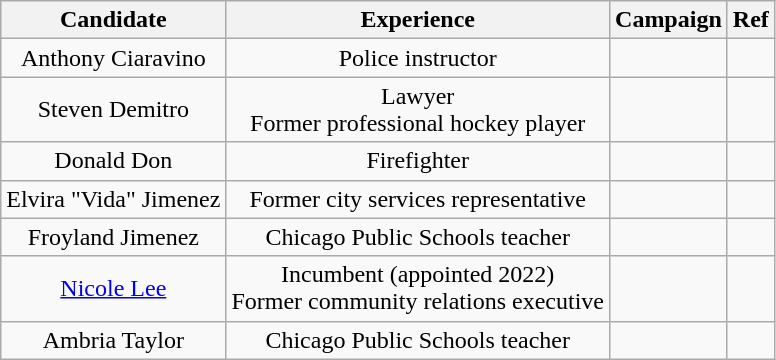<table class="wikitable" style="text-align:center">
<tr>
<th>Candidate</th>
<th>Experience</th>
<th>Campaign</th>
<th>Ref</th>
</tr>
<tr>
<td>Anthony Ciaravino</td>
<td>Police instructor</td>
<td></td>
<td></td>
</tr>
<tr>
<td>Steven Demitro</td>
<td>Lawyer<br>Former professional hockey player</td>
<td></td>
<td></td>
</tr>
<tr>
<td>Donald Don</td>
<td>Firefighter</td>
<td></td>
<td></td>
</tr>
<tr>
<td>Elvira "Vida" Jimenez</td>
<td>Former city services representative</td>
<td></td>
<td></td>
</tr>
<tr>
<td>Froyland Jimenez</td>
<td>Chicago Public Schools teacher</td>
<td></td>
<td></td>
</tr>
<tr>
<td><a href='#'>Nicole Lee</a></td>
<td>Incumbent (appointed 2022)<br>Former community relations executive</td>
<td></td>
<td></td>
</tr>
<tr>
<td>Ambria Taylor</td>
<td>Chicago Public Schools teacher</td>
<td></td>
<td></td>
</tr>
</table>
